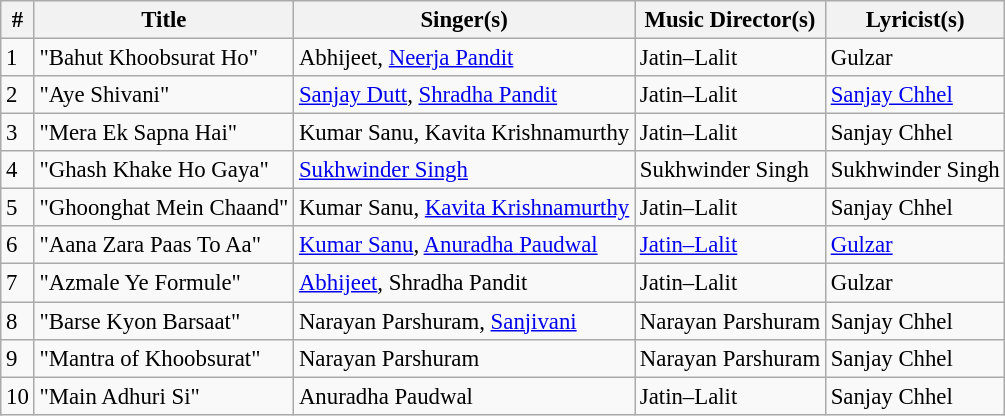<table class="wikitable sortable" style="font-size:95%;">
<tr>
<th>#</th>
<th>Title</th>
<th>Singer(s)</th>
<th>Music Director(s)</th>
<th>Lyricist(s)</th>
</tr>
<tr>
<td>1</td>
<td>"Bahut Khoobsurat Ho"</td>
<td>Abhijeet, <a href='#'>Neerja Pandit</a></td>
<td>Jatin–Lalit</td>
<td>Gulzar</td>
</tr>
<tr>
<td>2</td>
<td>"Aye Shivani"</td>
<td><a href='#'>Sanjay Dutt</a>, <a href='#'>Shradha Pandit</a></td>
<td>Jatin–Lalit</td>
<td><a href='#'>Sanjay Chhel</a></td>
</tr>
<tr>
<td>3</td>
<td>"Mera Ek Sapna Hai"</td>
<td>Kumar Sanu, Kavita Krishnamurthy</td>
<td>Jatin–Lalit</td>
<td>Sanjay Chhel</td>
</tr>
<tr>
<td>4</td>
<td>"Ghash Khake Ho Gaya"</td>
<td><a href='#'>Sukhwinder Singh</a></td>
<td>Sukhwinder Singh</td>
<td>Sukhwinder Singh</td>
</tr>
<tr>
<td>5</td>
<td>"Ghoonghat Mein Chaand"</td>
<td>Kumar Sanu, <a href='#'>Kavita Krishnamurthy</a></td>
<td>Jatin–Lalit</td>
<td>Sanjay Chhel</td>
</tr>
<tr>
<td>6</td>
<td>"Aana Zara Paas To Aa"</td>
<td><a href='#'>Kumar Sanu</a>, <a href='#'>Anuradha Paudwal</a></td>
<td><a href='#'>Jatin–Lalit</a></td>
<td><a href='#'>Gulzar</a></td>
</tr>
<tr>
<td>7</td>
<td>"Azmale Ye Formule"</td>
<td><a href='#'>Abhijeet</a>, Shradha Pandit</td>
<td>Jatin–Lalit</td>
<td>Gulzar</td>
</tr>
<tr>
<td>8</td>
<td>"Barse Kyon Barsaat"</td>
<td>Narayan Parshuram, <a href='#'>Sanjivani</a></td>
<td>Narayan Parshuram</td>
<td>Sanjay Chhel</td>
</tr>
<tr>
<td>9</td>
<td>"Mantra of Khoobsurat"</td>
<td>Narayan Parshuram</td>
<td>Narayan Parshuram</td>
<td>Sanjay Chhel</td>
</tr>
<tr>
<td>10</td>
<td>"Main Adhuri Si"</td>
<td>Anuradha Paudwal</td>
<td>Jatin–Lalit</td>
<td>Sanjay Chhel</td>
</tr>
</table>
